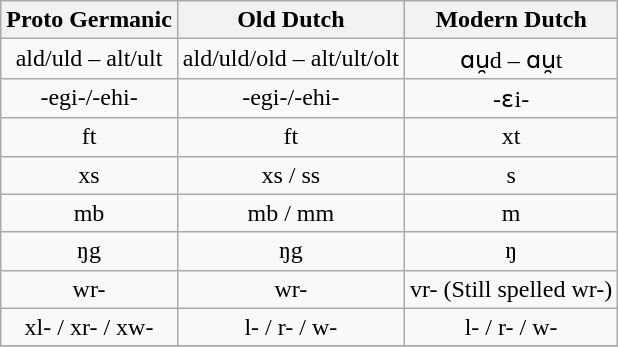<table class="wikitable" style="text-align: center;">
<tr>
<th>Proto Germanic</th>
<th>Old Dutch</th>
<th>Modern Dutch</th>
</tr>
<tr>
<td>ald/uld – alt/ult</td>
<td>ald/uld/old – alt/ult/olt</td>
<td>ɑu̯d – ɑu̯t</td>
</tr>
<tr>
<td>-egi-/-ehi-</td>
<td>-egi-/-ehi-</td>
<td>-ɛi-</td>
</tr>
<tr>
<td>ft</td>
<td>ft</td>
<td>xt</td>
</tr>
<tr>
<td>xs</td>
<td>xs / ss</td>
<td>s</td>
</tr>
<tr>
<td>mb</td>
<td>mb / mm</td>
<td>m</td>
</tr>
<tr>
<td>ŋg</td>
<td>ŋg</td>
<td>ŋ</td>
</tr>
<tr>
<td>wr-</td>
<td>wr-</td>
<td>vr- (Still spelled wr-)</td>
</tr>
<tr>
<td>xl- / xr- / xw-</td>
<td>l- / r- / w-</td>
<td>l- / r- / w-</td>
</tr>
<tr>
</tr>
</table>
